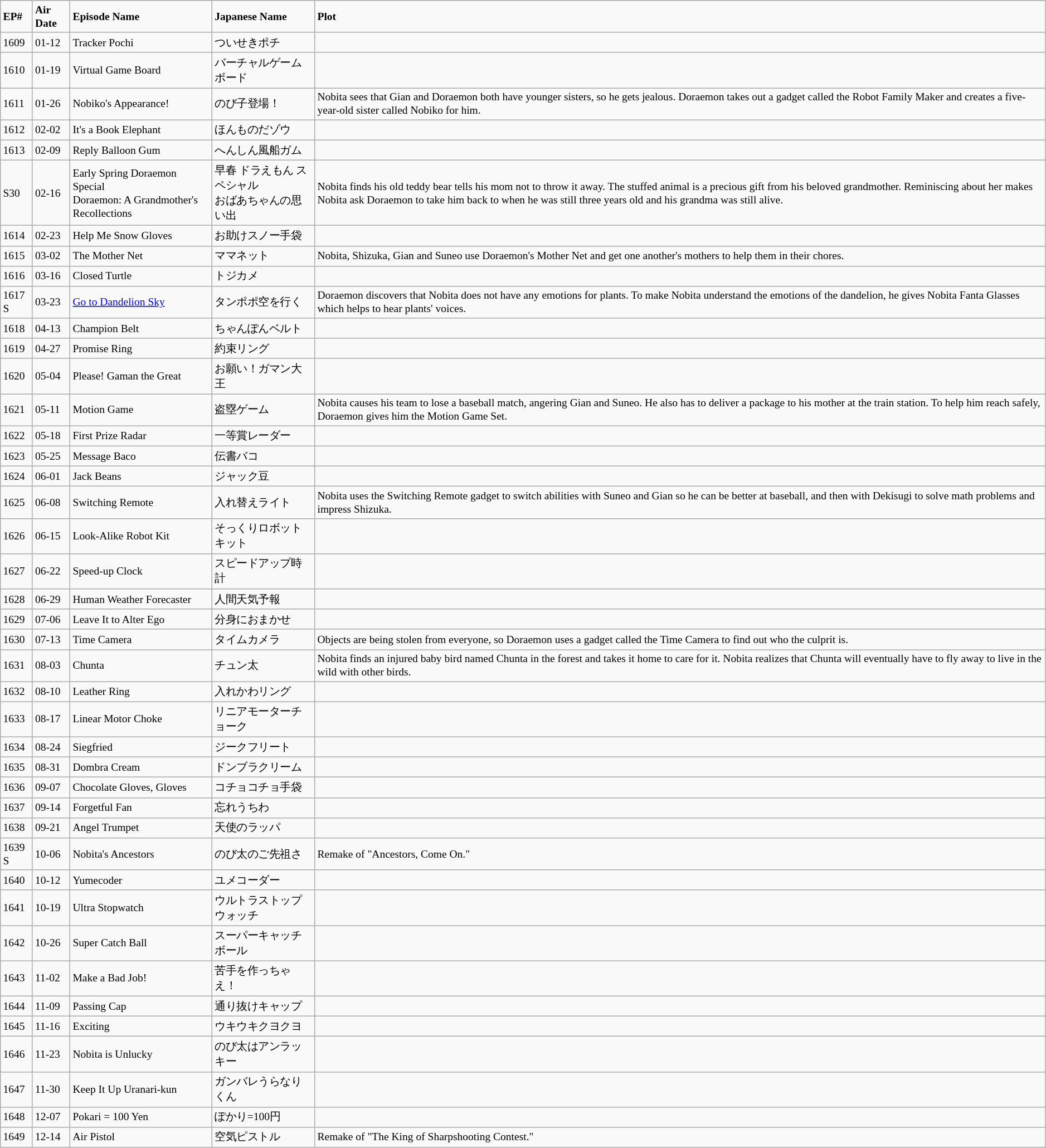<table class="wikitable" style="font-size:small;">
<tr>
<td><strong>EP#</strong></td>
<td><strong>Air Date</strong></td>
<td><strong>Episode Name</strong></td>
<td><strong>Japanese Name</strong></td>
<td><strong>Plot</strong></td>
</tr>
<tr>
<td>1609</td>
<td>01-12</td>
<td>Tracker Pochi</td>
<td>ついせきポチ</td>
<td></td>
</tr>
<tr>
<td>1610</td>
<td>01-19</td>
<td>Virtual Game Board</td>
<td>バーチャルゲームボード</td>
<td></td>
</tr>
<tr>
<td>1611</td>
<td>01-26</td>
<td>Nobiko's Appearance!</td>
<td>のび子登場！</td>
<td>Nobita sees that Gian and Doraemon both have younger sisters, so he gets jealous. Doraemon takes out a gadget called the Robot Family Maker and creates a five-year-old sister called Nobiko for him.</td>
</tr>
<tr>
<td>1612</td>
<td>02-02</td>
<td>It's a Book Elephant</td>
<td>ほんものだゾウ</td>
<td></td>
</tr>
<tr>
<td>1613</td>
<td>02-09</td>
<td>Reply Balloon Gum</td>
<td>へんしん風船ガム</td>
<td></td>
</tr>
<tr>
<td>S30</td>
<td>02-16</td>
<td>Early Spring Doraemon Special<br>Doraemon: A Grandmother's Recollections</td>
<td>早春 ドラえもん スペシャル<br>おばあちゃんの思い出</td>
<td>Nobita finds his old teddy bear tells his mom not to throw it away. The stuffed animal is a precious gift from his beloved grandmother. Reminiscing about her makes Nobita ask Doraemon to take him back to when he was still three years old and his grandma was still alive.</td>
</tr>
<tr>
<td>1614</td>
<td>02-23</td>
<td>Help Me Snow Gloves</td>
<td>お助けスノー手袋</td>
<td></td>
</tr>
<tr>
<td>1615</td>
<td>03-02</td>
<td>The Mother Net</td>
<td>ママネット</td>
<td>Nobita, Shizuka, Gian and Suneo use Doraemon's Mother Net and get one another's mothers to help them in their chores.</td>
</tr>
<tr>
<td>1616</td>
<td>03-16</td>
<td>Closed Turtle</td>
<td>トジカメ</td>
<td></td>
</tr>
<tr>
<td>1617 S</td>
<td>03-23</td>
<td><a href='#'>Go to Dandelion Sky</a></td>
<td>タンポポ空を行く</td>
<td>Doraemon discovers that Nobita does not have any emotions for plants. To make Nobita understand the emotions of the dandelion, he gives Nobita Fanta Glasses which helps to hear plants' voices.</td>
</tr>
<tr>
<td>1618</td>
<td>04-13</td>
<td>Champion Belt</td>
<td>ちゃんぽんベルト</td>
<td></td>
</tr>
<tr>
<td>1619</td>
<td>04-27</td>
<td>Promise Ring</td>
<td>約束リング</td>
<td></td>
</tr>
<tr>
<td>1620</td>
<td>05-04</td>
<td>Please! Gaman the Great</td>
<td>お願い！ガマン大王</td>
<td></td>
</tr>
<tr>
<td>1621</td>
<td>05-11</td>
<td>Motion Game</td>
<td>盗塁ゲーム</td>
<td>Nobita causes his team to lose a baseball match, angering Gian and Suneo. He also has to deliver a package to his mother at the train station. To help him reach safely, Doraemon gives him the Motion Game Set.</td>
</tr>
<tr>
<td>1622</td>
<td>05-18</td>
<td>First Prize Radar</td>
<td>一等賞レーダー</td>
<td></td>
</tr>
<tr>
<td>1623</td>
<td>05-25</td>
<td>Message Baco</td>
<td>伝書バコ</td>
<td></td>
</tr>
<tr>
<td>1624</td>
<td>06-01</td>
<td>Jack Beans</td>
<td>ジャック豆</td>
<td></td>
</tr>
<tr>
<td>1625</td>
<td>06-08</td>
<td>Switching Remote</td>
<td>入れ替えライト</td>
<td>Nobita uses the Switching Remote gadget to switch abilities with Suneo and Gian so he can be better at baseball, and then with Dekisugi to solve math problems and impress Shizuka.</td>
</tr>
<tr>
<td>1626</td>
<td>06-15</td>
<td>Look-Alike Robot Kit</td>
<td>そっくりロボットキット</td>
<td></td>
</tr>
<tr>
<td>1627</td>
<td>06-22</td>
<td>Speed-up Clock</td>
<td>スピードアップ時計</td>
<td></td>
</tr>
<tr>
<td>1628</td>
<td>06-29</td>
<td>Human Weather Forecaster</td>
<td>人間天気予報</td>
<td></td>
</tr>
<tr>
<td>1629</td>
<td>07-06</td>
<td>Leave It to Alter Ego</td>
<td>分身におまかせ</td>
<td></td>
</tr>
<tr>
<td>1630</td>
<td>07-13</td>
<td>Time Camera</td>
<td>タイムカメラ</td>
<td>Objects are being stolen from everyone, so Doraemon uses a gadget called the Time Camera to find out who the culprit is.</td>
</tr>
<tr>
<td>1631</td>
<td>08-03</td>
<td>Chunta</td>
<td>チュン太</td>
<td>Nobita finds an injured baby bird named Chunta in the forest and takes it home to care for it. Nobita realizes that Chunta will eventually have to fly away to live in the wild with other birds.</td>
</tr>
<tr>
<td>1632</td>
<td>08-10</td>
<td>Leather Ring</td>
<td>入れかわリング</td>
<td></td>
</tr>
<tr>
<td>1633</td>
<td>08-17</td>
<td>Linear Motor Choke</td>
<td>リニアモーターチョーク</td>
<td></td>
</tr>
<tr>
<td>1634</td>
<td>08-24</td>
<td>Siegfried</td>
<td>ジークフリート</td>
<td></td>
</tr>
<tr>
<td>1635</td>
<td>08-31</td>
<td>Dombra Cream</td>
<td>ドンブラクリーム</td>
<td></td>
</tr>
<tr>
<td>1636</td>
<td>09-07</td>
<td>Chocolate Gloves, Gloves</td>
<td>コチョコチョ手袋</td>
<td></td>
</tr>
<tr>
<td>1637</td>
<td>09-14</td>
<td>Forgetful Fan</td>
<td>忘れうちわ</td>
<td></td>
</tr>
<tr>
<td>1638</td>
<td>09-21</td>
<td>Angel Trumpet</td>
<td>天使のラッパ</td>
<td></td>
</tr>
<tr>
<td>1639 S</td>
<td>10-06</td>
<td>Nobita's Ancestors</td>
<td>のび太のご先祖さ</td>
<td>Remake of "Ancestors, Come On."</td>
</tr>
<tr>
<td>1640</td>
<td>10-12</td>
<td>Yumecoder</td>
<td>ユメコーダー</td>
<td></td>
</tr>
<tr>
<td>1641</td>
<td>10-19</td>
<td>Ultra Stopwatch</td>
<td>ウルトラストップウォッチ</td>
<td></td>
</tr>
<tr>
<td>1642</td>
<td>10-26</td>
<td>Super Catch Ball</td>
<td>スーパーキャッチボール</td>
<td></td>
</tr>
<tr>
<td>1643</td>
<td>11-02</td>
<td>Make a Bad Job!</td>
<td>苦手を作っちゃえ！</td>
<td></td>
</tr>
<tr>
<td>1644</td>
<td>11-09</td>
<td>Passing Cap</td>
<td>通り抜けキャップ</td>
<td></td>
</tr>
<tr>
<td>1645</td>
<td>11-16</td>
<td>Exciting</td>
<td>ウキウキクヨクヨ</td>
<td></td>
</tr>
<tr>
<td>1646</td>
<td>11-23</td>
<td>Nobita is Unlucky</td>
<td>のび太はアンラッキー</td>
<td></td>
</tr>
<tr>
<td>1647</td>
<td>11-30</td>
<td>Keep It Up Uranari-kun</td>
<td>ガンバレうらなりくん</td>
<td></td>
</tr>
<tr>
<td>1648</td>
<td>12-07</td>
<td>Pokari = 100 Yen</td>
<td>ぽかり=100円</td>
<td></td>
</tr>
<tr>
<td>1649</td>
<td>12-14</td>
<td>Air Pistol</td>
<td>空気ピストル</td>
<td>Remake of "The King of Sharpshooting Contest."</td>
</tr>
</table>
